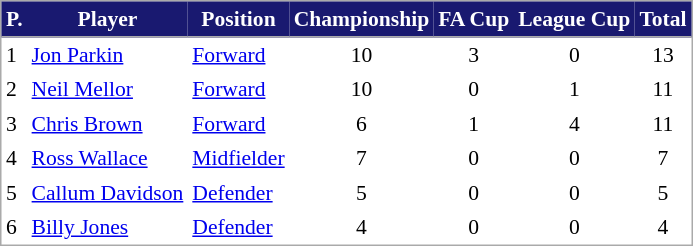<table cellspacing="0" cellpadding="3" style="border:1px solid #AAAAAA;font-size:90%">
<tr style="background:#191970; color:white;">
<th style="border-bottom:1px solid #AAAAAA" align="center">P.</th>
<th style="border-bottom:1px solid #AAAAAA" align="center">Player</th>
<th style="border-bottom:1px solid #AAAAAA" align="center">Position</th>
<th style="border-bottom:1px solid #AAAAAA" align="center">Championship</th>
<th style="border-bottom:1px solid #AAAAAA" align="center">FA Cup</th>
<th style="border-bottom:1px solid #AAAAAA" align="center">League Cup</th>
<th style="border-bottom:1px solid #AAAAAA" align="center">Total</th>
</tr>
<tr>
<td>1</td>
<td> <a href='#'>Jon Parkin</a></td>
<td><a href='#'>Forward</a></td>
<td align="center">10</td>
<td align="center">3</td>
<td align="center">0</td>
<td align="center">13</td>
</tr>
<tr>
<td>2</td>
<td> <a href='#'>Neil Mellor</a></td>
<td><a href='#'>Forward</a></td>
<td align="center">10</td>
<td align="center">0</td>
<td align="center">1</td>
<td align="center">11</td>
</tr>
<tr>
<td>3</td>
<td> <a href='#'>Chris Brown</a></td>
<td><a href='#'>Forward</a></td>
<td align="center">6</td>
<td align="center">1</td>
<td align="center">4</td>
<td align="center">11</td>
</tr>
<tr>
<td>4</td>
<td> <a href='#'>Ross Wallace</a></td>
<td><a href='#'>Midfielder</a></td>
<td align="center">7</td>
<td align="center">0</td>
<td align="center">0</td>
<td align="center">7</td>
</tr>
<tr>
<td>5</td>
<td> <a href='#'>Callum Davidson</a></td>
<td><a href='#'>Defender</a></td>
<td align="center">5</td>
<td align="center">0</td>
<td align="center">0</td>
<td align="center">5</td>
</tr>
<tr>
<td>6</td>
<td> <a href='#'>Billy Jones</a></td>
<td><a href='#'>Defender</a></td>
<td align="center">4</td>
<td align="center">0</td>
<td align="center">0</td>
<td align="center">4</td>
</tr>
<tr>
</tr>
</table>
